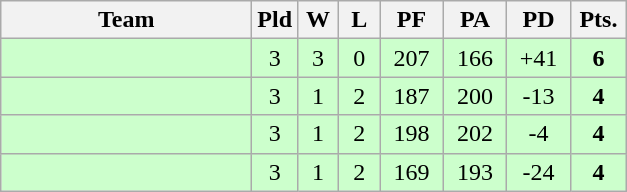<table class=wikitable style="text-align:center">
<tr>
<th width=160>Team</th>
<th width=20>Pld</th>
<th width=20>W</th>
<th width=20>L</th>
<th width=35>PF</th>
<th width=35>PA</th>
<th width=35>PD</th>
<th width=30>Pts.</th>
</tr>
<tr align="center" bgcolor="#CCFFCC">
<td align=left></td>
<td>3</td>
<td>3</td>
<td>0</td>
<td>207</td>
<td>166</td>
<td>+41</td>
<td><strong>6</strong></td>
</tr>
<tr align="center" bgcolor="#CCFFCC">
<td align=left></td>
<td>3</td>
<td>1</td>
<td>2</td>
<td>187</td>
<td>200</td>
<td>-13</td>
<td><strong>4</strong></td>
</tr>
<tr align="center" bgcolor="#CCFFCC">
<td align=left></td>
<td>3</td>
<td>1</td>
<td>2</td>
<td>198</td>
<td>202</td>
<td>-4</td>
<td><strong>4</strong></td>
</tr>
<tr align="center" bgcolor="#CCFFCC">
<td align=left></td>
<td>3</td>
<td>1</td>
<td>2</td>
<td>169</td>
<td>193</td>
<td>-24</td>
<td><strong>4</strong></td>
</tr>
</table>
